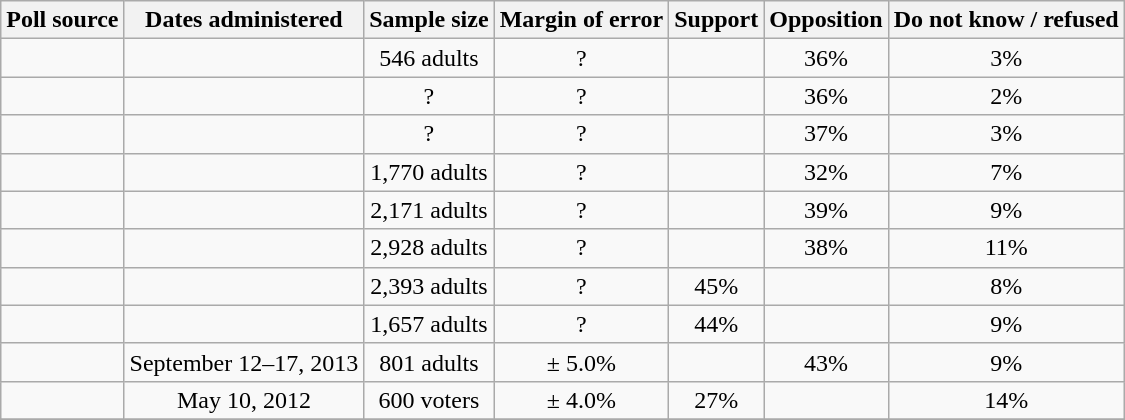<table class="wikitable" style="text-align: center">
<tr>
<th>Poll source</th>
<th>Dates administered</th>
<th>Sample size</th>
<th>Margin of error</th>
<th>Support</th>
<th>Opposition</th>
<th>Do not know / refused</th>
</tr>
<tr>
<td></td>
<td></td>
<td>546 adults</td>
<td>?</td>
<td></td>
<td>36%</td>
<td>3%</td>
</tr>
<tr>
<td></td>
<td></td>
<td>?</td>
<td>?</td>
<td></td>
<td>36%</td>
<td>2%</td>
</tr>
<tr>
<td></td>
<td></td>
<td>?</td>
<td>?</td>
<td></td>
<td>37%</td>
<td>3%</td>
</tr>
<tr>
<td></td>
<td></td>
<td>1,770 adults</td>
<td>?</td>
<td></td>
<td>32%</td>
<td>7%</td>
</tr>
<tr>
<td></td>
<td></td>
<td>2,171 adults</td>
<td>?</td>
<td></td>
<td>39%</td>
<td>9%</td>
</tr>
<tr>
<td></td>
<td></td>
<td>2,928 adults</td>
<td>?</td>
<td></td>
<td>38%</td>
<td>11%</td>
</tr>
<tr>
<td></td>
<td></td>
<td>2,393	adults</td>
<td>?</td>
<td>45%</td>
<td></td>
<td>8%</td>
</tr>
<tr>
<td></td>
<td></td>
<td>1,657 adults</td>
<td>?</td>
<td>44%</td>
<td></td>
<td>9%</td>
</tr>
<tr>
<td></td>
<td>September 12–17, 2013</td>
<td>801 adults</td>
<td>± 5.0%</td>
<td></td>
<td>43%</td>
<td>9%</td>
</tr>
<tr>
<td></td>
<td>May 10, 2012</td>
<td>600 voters</td>
<td>± 4.0%</td>
<td>27%</td>
<td></td>
<td>14%</td>
</tr>
<tr>
</tr>
</table>
